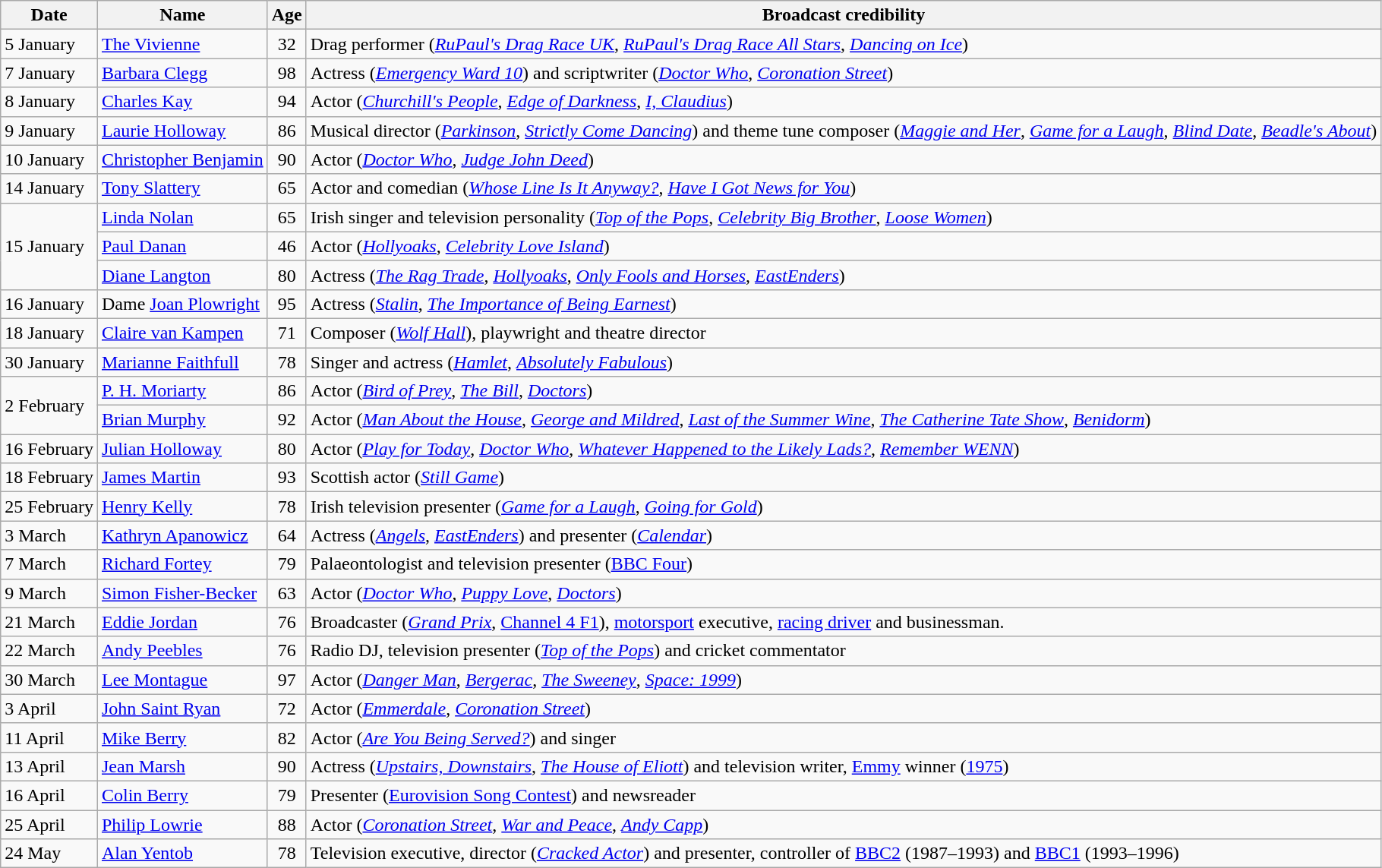<table class="wikitable sortable">
<tr>
<th>Date</th>
<th>Name</th>
<th>Age</th>
<th>Broadcast credibility</th>
</tr>
<tr>
<td>5 January</td>
<td><a href='#'>The Vivienne</a></td>
<td align=center>32</td>
<td>Drag performer (<em><a href='#'>RuPaul's Drag Race UK</a></em>, <em><a href='#'>RuPaul's Drag Race All Stars</a></em>, <em><a href='#'>Dancing on Ice</a></em>)</td>
</tr>
<tr>
<td>7 January</td>
<td><a href='#'>Barbara Clegg</a></td>
<td align=center>98</td>
<td>Actress (<em><a href='#'>Emergency Ward 10</a></em>) and scriptwriter (<em><a href='#'>Doctor Who</a></em>, <em><a href='#'>Coronation Street</a></em>)</td>
</tr>
<tr>
<td>8 January</td>
<td><a href='#'>Charles Kay</a></td>
<td align=center>94</td>
<td>Actor (<em><a href='#'>Churchill's People</a></em>, <em><a href='#'>Edge of Darkness</a></em>, <em><a href='#'>I, Claudius</a></em>)</td>
</tr>
<tr>
<td>9 January</td>
<td><a href='#'>Laurie Holloway</a></td>
<td align=center>86</td>
<td>Musical director (<em><a href='#'>Parkinson</a></em>, <em><a href='#'>Strictly Come Dancing</a></em>) and theme tune composer (<em><a href='#'>Maggie and Her</a></em>, <em><a href='#'>Game for a Laugh</a></em>, <em><a href='#'>Blind Date</a></em>, <em><a href='#'>Beadle's About</a></em>)</td>
</tr>
<tr>
<td>10 January</td>
<td><a href='#'>Christopher Benjamin</a></td>
<td align=center>90</td>
<td>Actor (<em><a href='#'>Doctor Who</a></em>, <em><a href='#'>Judge John Deed</a></em>)</td>
</tr>
<tr>
<td>14 January</td>
<td><a href='#'>Tony Slattery</a></td>
<td align=center>65</td>
<td>Actor and comedian (<em><a href='#'>Whose Line Is It Anyway?</a></em>, <em><a href='#'>Have I Got News for You</a></em>)</td>
</tr>
<tr>
<td rowspan=3>15 January</td>
<td><a href='#'>Linda Nolan</a></td>
<td align=center>65</td>
<td>Irish singer and television personality (<em><a href='#'>Top of the Pops</a></em>, <em><a href='#'>Celebrity Big Brother</a></em>, <em><a href='#'>Loose Women</a></em>)</td>
</tr>
<tr>
<td><a href='#'>Paul Danan</a></td>
<td align=center>46</td>
<td>Actor (<em><a href='#'>Hollyoaks</a></em>, <em><a href='#'>Celebrity Love Island</a></em>)</td>
</tr>
<tr>
<td><a href='#'>Diane Langton</a></td>
<td align=center>80</td>
<td>Actress (<em><a href='#'>The Rag Trade</a></em>, <em><a href='#'>Hollyoaks</a></em>, <em><a href='#'>Only Fools and Horses</a></em>, <em><a href='#'>EastEnders</a></em>)</td>
</tr>
<tr>
<td>16 January</td>
<td>Dame <a href='#'>Joan Plowright</a></td>
<td align=center>95</td>
<td>Actress (<em><a href='#'>Stalin</a></em>, <em><a href='#'>The Importance of Being Earnest</a></em>)</td>
</tr>
<tr>
<td>18 January</td>
<td><a href='#'>Claire van Kampen</a></td>
<td align=center>71</td>
<td>Composer (<em><a href='#'>Wolf Hall</a></em>), playwright and theatre director</td>
</tr>
<tr>
<td>30 January</td>
<td><a href='#'>Marianne Faithfull</a></td>
<td align=center>78</td>
<td>Singer and actress (<em><a href='#'>Hamlet</a></em>, <em><a href='#'>Absolutely Fabulous</a></em>)</td>
</tr>
<tr>
<td rowspan="2">2 February</td>
<td><a href='#'>P. H. Moriarty</a></td>
<td align=center>86</td>
<td>Actor (<em><a href='#'>Bird of Prey</a></em>, <em><a href='#'>The Bill</a></em>, <em><a href='#'>Doctors</a></em>)</td>
</tr>
<tr>
<td><a href='#'>Brian Murphy</a></td>
<td align=center>92</td>
<td>Actor (<em><a href='#'>Man About the House</a></em>, <em><a href='#'>George and Mildred</a></em>, <em><a href='#'>Last of the Summer Wine</a></em>, <em><a href='#'>The Catherine Tate Show</a></em>, <em><a href='#'>Benidorm</a></em>)</td>
</tr>
<tr>
<td>16 February</td>
<td><a href='#'>Julian Holloway</a></td>
<td align=center>80</td>
<td>Actor (<em><a href='#'>Play for Today</a></em>, <em><a href='#'>Doctor Who</a></em>, <em><a href='#'>Whatever Happened to the Likely Lads?</a></em>, <em><a href='#'>Remember WENN</a></em>)</td>
</tr>
<tr>
<td>18 February</td>
<td><a href='#'>James Martin</a></td>
<td align=center>93</td>
<td>Scottish actor (<em><a href='#'>Still Game</a></em>)</td>
</tr>
<tr>
<td>25 February</td>
<td><a href='#'>Henry Kelly</a></td>
<td align=center>78</td>
<td>Irish television presenter (<em><a href='#'>Game for a Laugh</a></em>, <em><a href='#'>Going for Gold</a></em>)</td>
</tr>
<tr>
<td>3 March</td>
<td><a href='#'>Kathryn Apanowicz</a></td>
<td align=center>64</td>
<td>Actress (<em><a href='#'>Angels</a></em>, <em><a href='#'>EastEnders</a></em>) and presenter (<em><a href='#'>Calendar</a></em>)</td>
</tr>
<tr>
<td>7 March</td>
<td><a href='#'>Richard Fortey</a></td>
<td align=center>79</td>
<td>Palaeontologist and television presenter (<a href='#'>BBC Four</a>)</td>
</tr>
<tr>
<td>9 March</td>
<td><a href='#'>Simon Fisher-Becker</a></td>
<td align=center>63</td>
<td>Actor (<em><a href='#'>Doctor Who</a></em>, <em><a href='#'>Puppy Love</a></em>, <em><a href='#'>Doctors</a></em>)</td>
</tr>
<tr>
<td>21 March</td>
<td><a href='#'>Eddie Jordan</a></td>
<td align=center>76</td>
<td>Broadcaster (<em><a href='#'>Grand Prix</a></em>, <a href='#'>Channel 4 F1</a>), <a href='#'>motorsport</a> executive, <a href='#'>racing driver</a> and businessman.</td>
</tr>
<tr>
<td>22 March</td>
<td><a href='#'>Andy Peebles</a></td>
<td align=center>76</td>
<td>Radio DJ, television presenter (<em><a href='#'>Top of the Pops</a></em>) and cricket commentator</td>
</tr>
<tr>
<td>30 March</td>
<td><a href='#'>Lee Montague</a></td>
<td align=center>97</td>
<td>Actor (<em><a href='#'>Danger Man</a></em>, <em><a href='#'>Bergerac</a></em>, <em><a href='#'>The Sweeney</a></em>, <em><a href='#'>Space: 1999</a></em>)</td>
</tr>
<tr>
<td>3 April</td>
<td><a href='#'>John Saint Ryan</a></td>
<td align=center>72</td>
<td>Actor (<em><a href='#'>Emmerdale</a></em>, <em><a href='#'>Coronation Street</a></em>)</td>
</tr>
<tr>
<td>11 April</td>
<td><a href='#'>Mike Berry</a></td>
<td align=center>82</td>
<td>Actor (<em><a href='#'>Are You Being Served?</a></em>) and singer</td>
</tr>
<tr>
<td>13 April</td>
<td><a href='#'>Jean Marsh</a></td>
<td align=center>90</td>
<td>Actress (<em><a href='#'>Upstairs, Downstairs</a></em>, <em><a href='#'>The House of Eliott</a></em>) and television writer, <a href='#'>Emmy</a> winner (<a href='#'>1975</a>)</td>
</tr>
<tr>
<td>16 April</td>
<td><a href='#'>Colin Berry</a></td>
<td align=center>79</td>
<td>Presenter (<a href='#'>Eurovision Song Contest</a>) and newsreader</td>
</tr>
<tr>
<td>25 April</td>
<td><a href='#'>Philip Lowrie</a></td>
<td align=center>88</td>
<td>Actor (<em><a href='#'>Coronation Street</a></em>, <em><a href='#'>War and Peace</a></em>, <em><a href='#'>Andy Capp</a></em>)</td>
</tr>
<tr>
<td>24 May</td>
<td><a href='#'>Alan Yentob</a></td>
<td align=center>78</td>
<td>Television executive, director (<em><a href='#'>Cracked Actor</a></em>) and  presenter, controller of <a href='#'>BBC2</a> (1987–1993) and <a href='#'>BBC1</a> (1993–1996)</td>
</tr>
</table>
